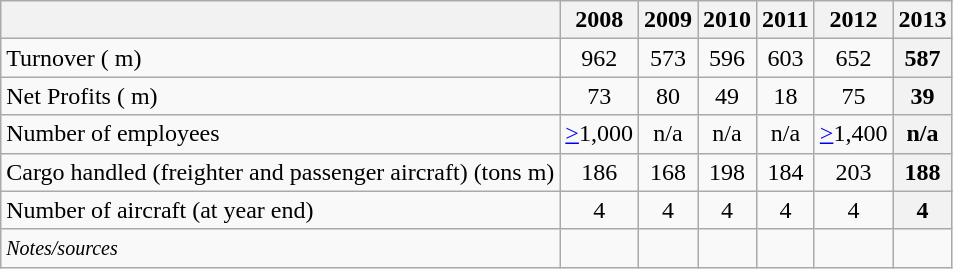<table class="wikitable">
<tr style="text-align:center;">
<th></th>
<th>2008</th>
<th>2009</th>
<th>2010</th>
<th>2011</th>
<th>2012</th>
<th>2013</th>
</tr>
<tr>
<td>Turnover ( m)</td>
<td align=center>962</td>
<td align=center>573</td>
<td align=center>596</td>
<td align=center>603</td>
<td align=center>652</td>
<th align=center>587</th>
</tr>
<tr>
<td>Net Profits ( m)</td>
<td align=center>73</td>
<td align=center>80</td>
<td align=center>49</td>
<td align=center>18</td>
<td align=center>75</td>
<th align=center>39</th>
</tr>
<tr>
<td>Number of employees</td>
<td align=center><a href='#'>></a>1,000</td>
<td align=center>n/a</td>
<td align=center>n/a</td>
<td align=center>n/a</td>
<td align=center><a href='#'>></a>1,400</td>
<th align=center>n/a</th>
</tr>
<tr>
<td>Cargo handled (freighter and passenger aircraft) (tons m)</td>
<td align=center>186</td>
<td align=center>168</td>
<td align=center>198</td>
<td align=center>184</td>
<td align=center>203</td>
<th align=center>188</th>
</tr>
<tr>
<td>Number of aircraft (at year end)</td>
<td align=center>4</td>
<td align=center>4</td>
<td align=center>4</td>
<td align=center>4</td>
<td align=center>4</td>
<th align=center>4</th>
</tr>
<tr>
<td><small><em>Notes/sources</em></small></td>
<td align=center></td>
<td align=center></td>
<td align=center></td>
<td align=center></td>
<td align=center></td>
<td align=center></td>
</tr>
</table>
